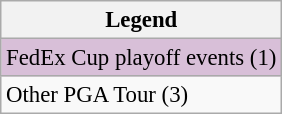<table class="wikitable" style="font-size:95%;">
<tr>
<th>Legend</th>
</tr>
<tr style="background:#D8BFD8;">
<td>FedEx Cup playoff events (1)</td>
</tr>
<tr>
<td>Other PGA Tour (3)</td>
</tr>
</table>
